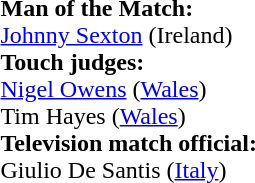<table width=100%>
<tr>
<td><br><strong>Man of the Match:</strong>
<br><a href='#'>Johnny Sexton</a> (Ireland)<br><strong>Touch judges:</strong>
<br><a href='#'>Nigel Owens</a> (<a href='#'>Wales</a>)
<br>Tim Hayes (<a href='#'>Wales</a>)
<br><strong>Television match official:</strong>
<br>Giulio De Santis (<a href='#'>Italy</a>)</td>
</tr>
</table>
